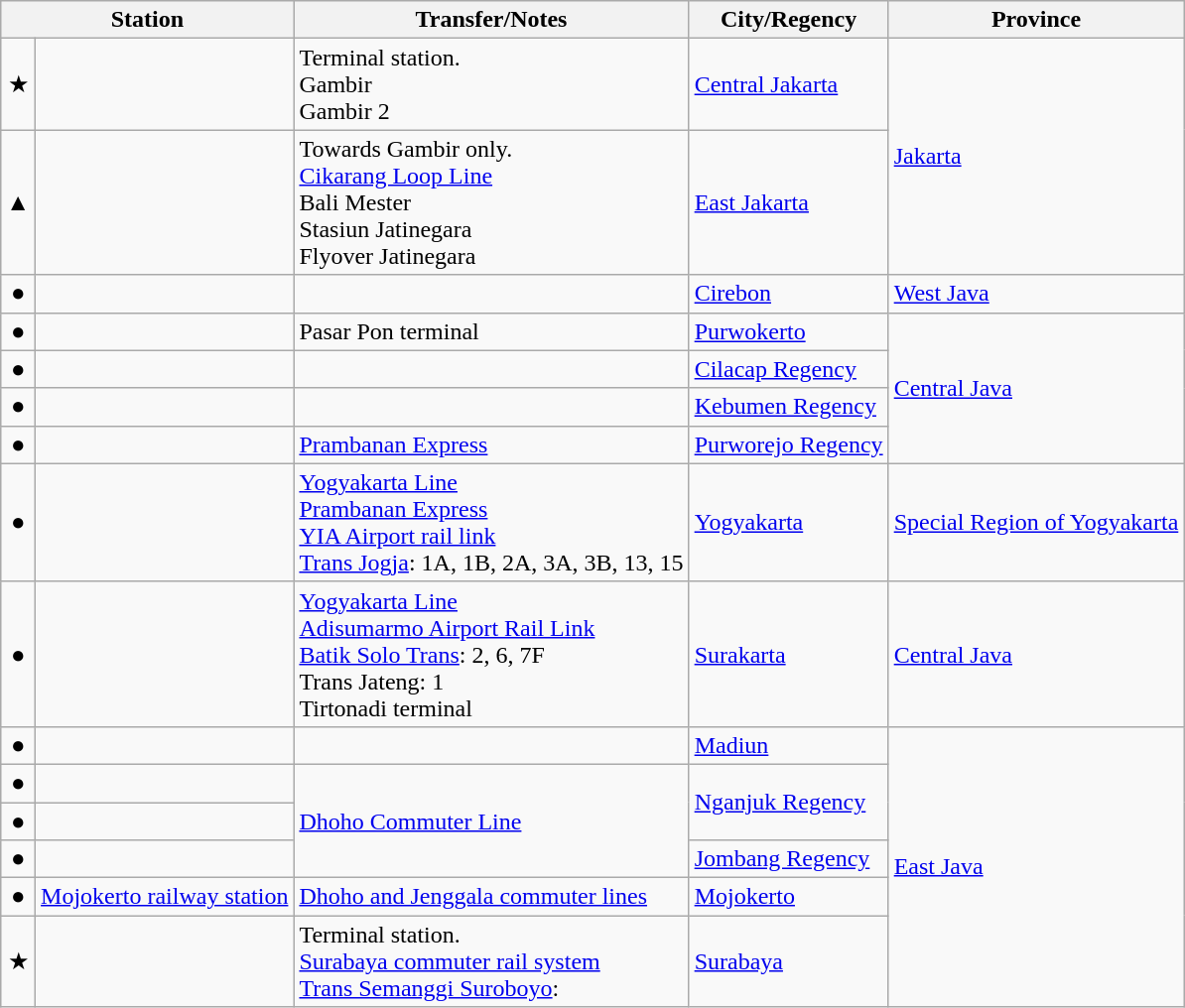<table class="wikitable">
<tr>
<th colspan="2">Station</th>
<th>Transfer/Notes</th>
<th>City/Regency</th>
<th>Province</th>
</tr>
<tr>
<td align="center">★</td>
<td><strong></strong></td>
<td>Terminal station.<br> Gambir<br>  Gambir 2</td>
<td><a href='#'>Central Jakarta</a></td>
<td rowspan="2"><a href='#'>Jakarta</a></td>
</tr>
<tr>
<td align="center">▲</td>
<td></td>
<td>Towards Gambir only.<br> <a href='#'>Cikarang Loop Line</a><br>   Bali Mester<br> Stasiun Jatinegara<br>  Flyover Jatinegara</td>
<td><a href='#'>East Jakarta</a></td>
</tr>
<tr>
<td align="center">●</td>
<td></td>
<td></td>
<td><a href='#'>Cirebon</a></td>
<td><a href='#'>West Java</a></td>
</tr>
<tr>
<td align="center">●</td>
<td></td>
<td> Pasar Pon terminal</td>
<td><a href='#'>Purwokerto</a></td>
<td rowspan="4"><a href='#'>Central Java</a></td>
</tr>
<tr>
<td align="center">●</td>
<td></td>
<td></td>
<td><a href='#'>Cilacap Regency</a></td>
</tr>
<tr>
<td align="center">●</td>
<td></td>
<td></td>
<td><a href='#'>Kebumen Regency</a></td>
</tr>
<tr>
<td align="center">●</td>
<td></td>
<td> <a href='#'>Prambanan Express</a></td>
<td><a href='#'>Purworejo Regency</a></td>
</tr>
<tr>
<td align="center">●</td>
<td></td>
<td> <a href='#'>Yogyakarta Line</a><br> <a href='#'>Prambanan Express</a><br> <a href='#'>YIA Airport rail link</a><br> <a href='#'>Trans Jogja</a>: 1A, 1B, 2A, 3A, 3B, 13, 15</td>
<td><a href='#'>Yogyakarta</a></td>
<td><a href='#'>Special Region of Yogyakarta</a></td>
</tr>
<tr>
<td align="center">●</td>
<td></td>
<td> <a href='#'>Yogyakarta Line</a><br> <a href='#'>Adisumarmo Airport Rail Link</a><br> <a href='#'>Batik Solo Trans</a>: 2, 6, 7F<br> Trans Jateng: 1<br> Tirtonadi terminal</td>
<td><a href='#'>Surakarta</a></td>
<td><a href='#'>Central Java</a></td>
</tr>
<tr>
<td align="center">●</td>
<td></td>
<td></td>
<td><a href='#'>Madiun</a></td>
<td rowspan="6"><a href='#'>East Java</a></td>
</tr>
<tr>
<td align="center">●</td>
<td></td>
<td rowspan="3"><a href='#'>Dhoho Commuter Line</a></td>
<td rowspan="2"><a href='#'>Nganjuk Regency</a></td>
</tr>
<tr>
<td align="center">●</td>
<td></td>
</tr>
<tr>
<td align="center">●</td>
<td></td>
<td><a href='#'>Jombang Regency</a></td>
</tr>
<tr>
<td align="center">●</td>
<td><a href='#'>Mojokerto railway station</a></td>
<td><a href='#'>Dhoho and Jenggala commuter lines</a></td>
<td><a href='#'>Mojokerto</a></td>
</tr>
<tr>
<td align="center">★</td>
<td><strong></strong></td>
<td>Terminal station.<br><a href='#'>Surabaya commuter rail system</a><br> <a href='#'>Trans Semanggi Suroboyo</a>: </td>
<td><a href='#'>Surabaya</a></td>
</tr>
</table>
